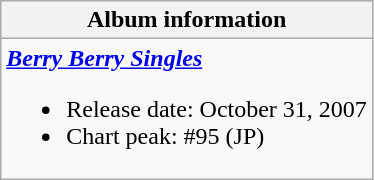<table class="wikitable">
<tr>
<th>Album information</th>
</tr>
<tr>
<td><strong><em><a href='#'>Berry Berry Singles</a></em></strong><br><ul><li>Release date: October 31, 2007</li><li>Chart peak: #95 (JP)</li></ul></td>
</tr>
</table>
